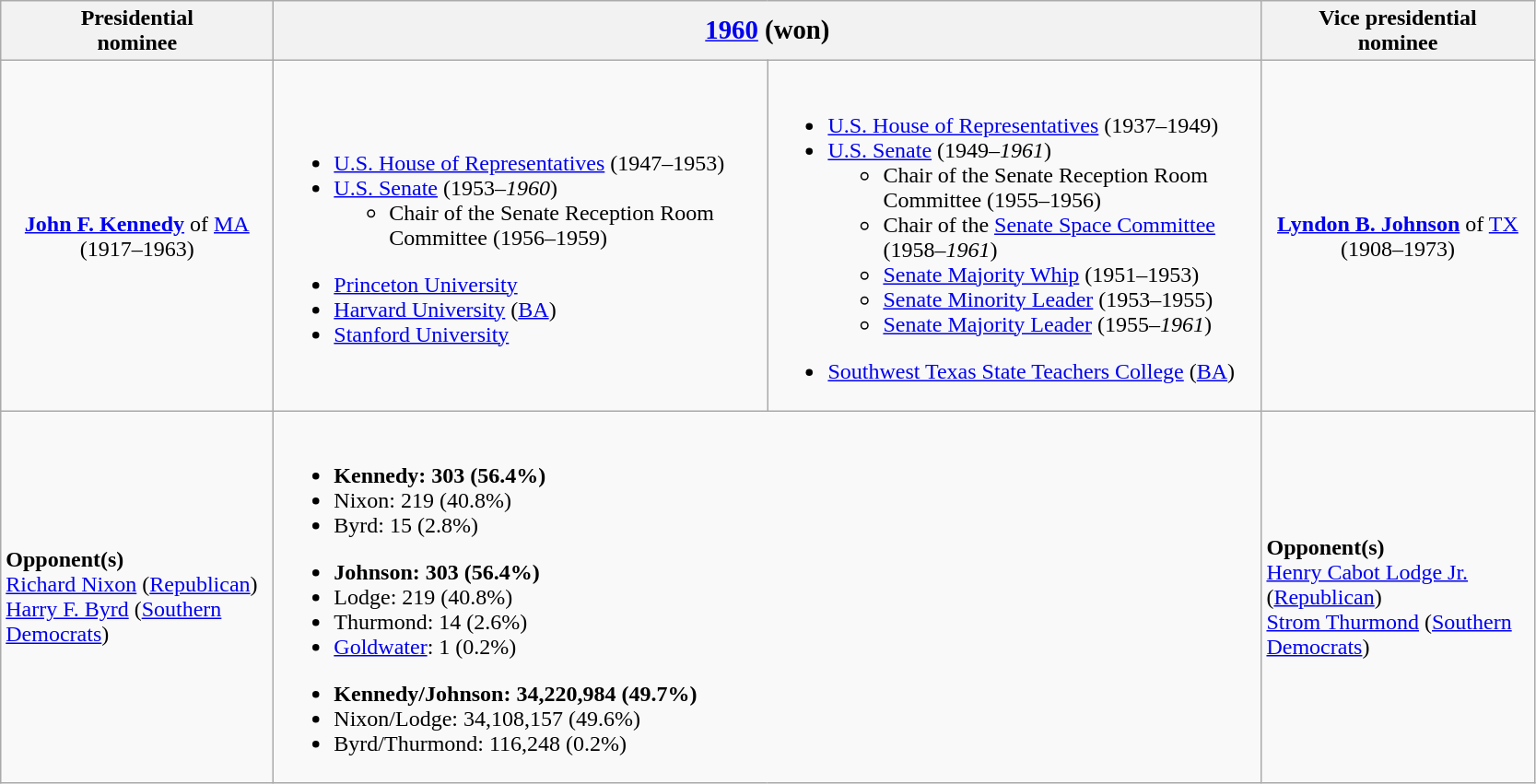<table class="wikitable">
<tr>
<th width=190>Presidential<br>nominee</th>
<th colspan=2><big><a href='#'>1960</a> (won)</big></th>
<th width=190>Vice presidential<br>nominee</th>
</tr>
<tr>
<td style="text-align:center;"><strong><a href='#'>John F. Kennedy</a></strong> of <a href='#'>MA</a><br>(1917–1963)<br></td>
<td width=350><br><ul><li><a href='#'>U.S. House of Representatives</a> (1947–1953)</li><li><a href='#'>U.S. Senate</a> (1953–<em>1960</em>)<ul><li>Chair of the Senate Reception Room Committee (1956–1959)</li></ul></li></ul><ul><li><a href='#'>Princeton University</a></li><li><a href='#'>Harvard University</a> (<a href='#'>BA</a>)</li><li><a href='#'>Stanford University</a></li></ul></td>
<td width=350><br><ul><li><a href='#'>U.S. House of Representatives</a> (1937–1949)</li><li><a href='#'>U.S. Senate</a> (1949–<em>1961</em>)<ul><li>Chair of the Senate Reception Room Committee (1955–1956)</li><li>Chair of the <a href='#'>Senate Space Committee</a> (1958–<em>1961</em>)</li><li><a href='#'>Senate Majority Whip</a> (1951–1953)</li><li><a href='#'>Senate Minority Leader</a> (1953–1955)</li><li><a href='#'>Senate Majority Leader</a> (1955–<em>1961</em>)</li></ul></li></ul><ul><li><a href='#'>Southwest Texas State Teachers College</a> (<a href='#'>BA</a>)</li></ul></td>
<td style="text-align:center;"><strong><a href='#'>Lyndon B. Johnson</a></strong> of <a href='#'>TX</a><br>(1908–1973)<br></td>
</tr>
<tr>
<td><strong>Opponent(s)</strong><br><a href='#'>Richard Nixon</a> (<a href='#'>Republican</a>)<br><a href='#'>Harry F. Byrd</a> (<a href='#'>Southern<br>Democrats</a>)</td>
<td colspan=2><br><ul><li><strong>Kennedy: 303 (56.4%)</strong></li><li>Nixon: 219 (40.8%)</li><li>Byrd: 15 (2.8%)</li></ul><ul><li><strong>Johnson: 303 (56.4%)</strong></li><li>Lodge: 219 (40.8%)</li><li>Thurmond: 14 (2.6%)</li><li><a href='#'>Goldwater</a>: 1 (0.2%)</li></ul><ul><li><strong>Kennedy/Johnson: 34,220,984 (49.7%)</strong></li><li>Nixon/Lodge: 34,108,157 (49.6%)</li><li>Byrd/Thurmond: 116,248 (0.2%)</li></ul></td>
<td><strong>Opponent(s)</strong><br><a href='#'>Henry Cabot Lodge Jr.</a> (<a href='#'>Republican</a>)<br><a href='#'>Strom Thurmond</a> (<a href='#'>Southern<br>Democrats</a>)</td>
</tr>
</table>
